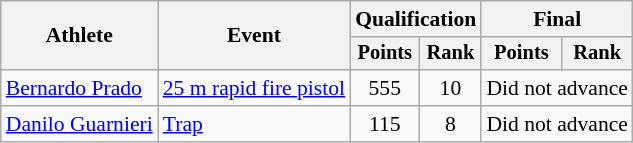<table class=wikitable style=font-size:90%;text-align:center>
<tr>
<th rowspan=2>Athlete</th>
<th rowspan=2>Event</th>
<th colspan=2>Qualification</th>
<th colspan=2>Final</th>
</tr>
<tr style=font-size:95%>
<th>Points</th>
<th>Rank</th>
<th>Points</th>
<th>Rank</th>
</tr>
<tr>
<td align=left><a href='#'>Bernardo Prado</a></td>
<td align=left><a href='#'>25 m rapid fire pistol</a></td>
<td>555</td>
<td>10</td>
<td colspan=2>Did not advance</td>
</tr>
<tr>
<td align=left><a href='#'>Danilo Guarnieri</a></td>
<td align=left><a href='#'>Trap</a></td>
<td>115</td>
<td>8</td>
<td colspan=2>Did not advance</td>
</tr>
</table>
